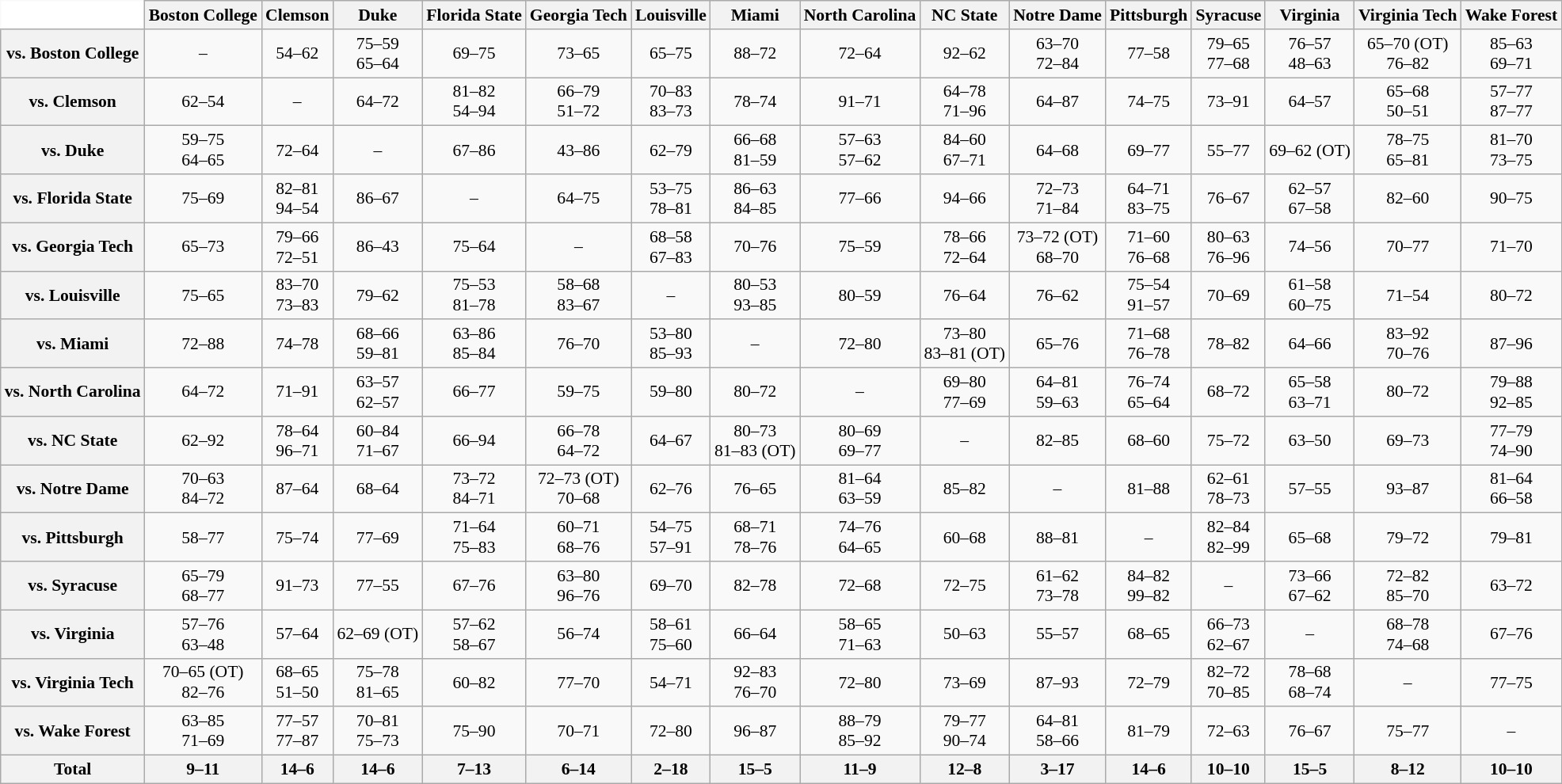<table class="wikitable" style="white-space:nowrap;font-size:90%;">
<tr>
<th colspan=1 style="background:white; border-top-style:hidden; border-left-style:hidden;"   width=75> </th>
<th style=>Boston College</th>
<th style=>Clemson</th>
<th style=>Duke</th>
<th style=>Florida State</th>
<th style=>Georgia Tech</th>
<th style=>Louisville</th>
<th style=>Miami</th>
<th style=>North Carolina</th>
<th style=>NC State</th>
<th style=>Notre Dame</th>
<th style=>Pittsburgh</th>
<th style=>Syracuse</th>
<th style=>Virginia</th>
<th style=>Virginia Tech</th>
<th style=>Wake Forest</th>
</tr>
<tr style="text-align:center;">
<th>vs. Boston College</th>
<td>–</td>
<td>54–62</td>
<td>75–59<br>65–64</td>
<td>69–75</td>
<td>73–65</td>
<td>65–75</td>
<td>88–72</td>
<td>72–64</td>
<td>92–62</td>
<td>63–70<br>72–84</td>
<td>77–58</td>
<td>79–65<br>77–68</td>
<td>76–57<br>48–63</td>
<td>65–70 (OT)<br>76–82</td>
<td>85–63<br>69–71</td>
</tr>
<tr style="text-align:center;">
<th>vs. Clemson</th>
<td>62–54</td>
<td>–</td>
<td>64–72</td>
<td>81–82<br>54–94</td>
<td>66–79<br>51–72</td>
<td>70–83<br>83–73</td>
<td>78–74</td>
<td>91–71</td>
<td>64–78<br>71–96</td>
<td>64–87</td>
<td>74–75</td>
<td>73–91</td>
<td>64–57</td>
<td>65–68<br>50–51</td>
<td>57–77<br>87–77</td>
</tr>
<tr style="text-align:center;">
<th>vs. Duke</th>
<td>59–75<br>64–65</td>
<td>72–64</td>
<td>–</td>
<td>67–86</td>
<td>43–86</td>
<td>62–79</td>
<td>66–68<br>81–59</td>
<td>57–63<br>57–62</td>
<td>84–60<br>67–71</td>
<td>64–68</td>
<td>69–77</td>
<td>55–77</td>
<td>69–62 (OT)</td>
<td>78–75<br>65–81</td>
<td>81–70<br>73–75</td>
</tr>
<tr style="text-align:center;">
<th>vs. Florida State</th>
<td>75–69</td>
<td>82–81<br>94–54</td>
<td>86–67</td>
<td>–</td>
<td>64–75</td>
<td>53–75<br>78–81</td>
<td>86–63<br>84–85</td>
<td>77–66</td>
<td>94–66</td>
<td>72–73<br>71–84</td>
<td>64–71<br>83–75</td>
<td>76–67</td>
<td>62–57<br>67–58</td>
<td>82–60</td>
<td>90–75</td>
</tr>
<tr style="text-align:center;">
<th>vs. Georgia Tech</th>
<td>65–73</td>
<td>79–66<br>72–51</td>
<td>86–43</td>
<td>75–64</td>
<td>–</td>
<td>68–58<br>67–83</td>
<td>70–76</td>
<td>75–59</td>
<td>78–66<br>72–64</td>
<td>73–72 (OT)<br>68–70</td>
<td>71–60<br>76–68</td>
<td>80–63<br>76–96</td>
<td>74–56</td>
<td>70–77</td>
<td>71–70</td>
</tr>
<tr style="text-align:center;">
<th>vs. Louisville</th>
<td>75–65</td>
<td>83–70<br>73–83</td>
<td>79–62</td>
<td>75–53<br>81–78</td>
<td>58–68<br>83–67</td>
<td>–</td>
<td>80–53<br>93–85</td>
<td>80–59</td>
<td>76–64</td>
<td>76–62</td>
<td>75–54<br>91–57</td>
<td>70–69</td>
<td>61–58<br>60–75</td>
<td>71–54</td>
<td>80–72</td>
</tr>
<tr style="text-align:center;">
<th>vs. Miami</th>
<td>72–88</td>
<td>74–78</td>
<td>68–66<br>59–81</td>
<td>63–86<br>85–84</td>
<td>76–70</td>
<td>53–80<br>85–93</td>
<td>–</td>
<td>72–80</td>
<td>73–80<br>83–81 (OT)</td>
<td>65–76</td>
<td>71–68<br>76–78</td>
<td>78–82</td>
<td>64–66</td>
<td>83–92<br>70–76</td>
<td>87–96</td>
</tr>
<tr style="text-align:center;">
<th>vs. North Carolina</th>
<td>64–72</td>
<td>71–91</td>
<td>63–57<br>62–57</td>
<td>66–77</td>
<td>59–75</td>
<td>59–80</td>
<td>80–72</td>
<td>–</td>
<td>69–80<br>77–69</td>
<td>64–81<br>59–63</td>
<td>76–74<br>65–64</td>
<td>68–72</td>
<td>65–58<br>63–71</td>
<td>80–72</td>
<td>79–88<br>92–85</td>
</tr>
<tr style="text-align:center;">
<th>vs. NC State</th>
<td>62–92</td>
<td>78–64<br>96–71</td>
<td>60–84<br>71–67</td>
<td>66–94</td>
<td>66–78<br>64–72</td>
<td>64–67</td>
<td>80–73<br>81–83 (OT)</td>
<td>80–69<br>69–77</td>
<td>–</td>
<td>82–85</td>
<td>68–60</td>
<td>75–72</td>
<td>63–50</td>
<td>69–73</td>
<td>77–79<br>74–90</td>
</tr>
<tr style="text-align:center;">
<th>vs. Notre Dame</th>
<td>70–63<br>84–72</td>
<td>87–64</td>
<td>68–64</td>
<td>73–72<br>84–71</td>
<td>72–73 (OT)<br>70–68</td>
<td>62–76</td>
<td>76–65</td>
<td>81–64<br>63–59</td>
<td>85–82</td>
<td>–</td>
<td>81–88</td>
<td>62–61<br>78–73</td>
<td>57–55</td>
<td>93–87</td>
<td>81–64<br>66–58</td>
</tr>
<tr style="text-align:center;">
<th>vs. Pittsburgh</th>
<td>58–77</td>
<td>75–74</td>
<td>77–69</td>
<td>71–64<br>75–83</td>
<td>60–71<br>68–76</td>
<td>54–75<br>57–91</td>
<td>68–71<br>78–76</td>
<td>74–76<br>64–65</td>
<td>60–68</td>
<td>88–81</td>
<td>–</td>
<td>82–84<br>82–99</td>
<td>65–68</td>
<td>79–72</td>
<td>79–81</td>
</tr>
<tr style="text-align:center;">
<th>vs. Syracuse</th>
<td>65–79<br>68–77</td>
<td>91–73</td>
<td>77–55</td>
<td>67–76</td>
<td>63–80<br>96–76</td>
<td>69–70</td>
<td>82–78</td>
<td>72–68</td>
<td>72–75</td>
<td>61–62<br>73–78</td>
<td>84–82<br>99–82</td>
<td>–</td>
<td>73–66<br>67–62</td>
<td>72–82<br>85–70</td>
<td>63–72</td>
</tr>
<tr style="text-align:center;">
<th>vs. Virginia</th>
<td>57–76<br>63–48</td>
<td>57–64</td>
<td>62–69 (OT)</td>
<td>57–62<br>58–67</td>
<td>56–74</td>
<td>58–61<br>75–60</td>
<td>66–64</td>
<td>58–65<br>71–63</td>
<td>50–63</td>
<td>55–57</td>
<td>68–65</td>
<td>66–73<br>62–67</td>
<td>–</td>
<td>68–78<br>74–68</td>
<td>67–76</td>
</tr>
<tr style="text-align:center;">
<th>vs. Virginia Tech</th>
<td>70–65 (OT)<br>82–76</td>
<td>68–65<br>51–50</td>
<td>75–78<br>81–65</td>
<td>60–82</td>
<td>77–70</td>
<td>54–71</td>
<td>92–83<br>76–70</td>
<td>72–80</td>
<td>73–69</td>
<td>87–93</td>
<td>72–79</td>
<td>82–72<br>70–85</td>
<td>78–68<br>68–74</td>
<td>–</td>
<td>77–75</td>
</tr>
<tr style="text-align:center;">
<th>vs. Wake Forest</th>
<td>63–85<br>71–69</td>
<td>77–57<br>77–87</td>
<td>70–81<br>75–73</td>
<td>75–90</td>
<td>70–71</td>
<td>72–80</td>
<td>96–87</td>
<td>88–79<br>85–92</td>
<td>79–77<br>90–74</td>
<td>64–81<br>58–66</td>
<td>81–79</td>
<td>72–63</td>
<td>76–67</td>
<td>75–77</td>
<td>–<br></td>
</tr>
<tr style="text-align:center;">
<th>Total</th>
<th>9–11</th>
<th>14–6</th>
<th>14–6</th>
<th>7–13</th>
<th>6–14</th>
<th>2–18</th>
<th>15–5</th>
<th>11–9</th>
<th>12–8</th>
<th>3–17</th>
<th>14–6</th>
<th>10–10</th>
<th>15–5</th>
<th>8–12</th>
<th>10–10</th>
</tr>
</table>
